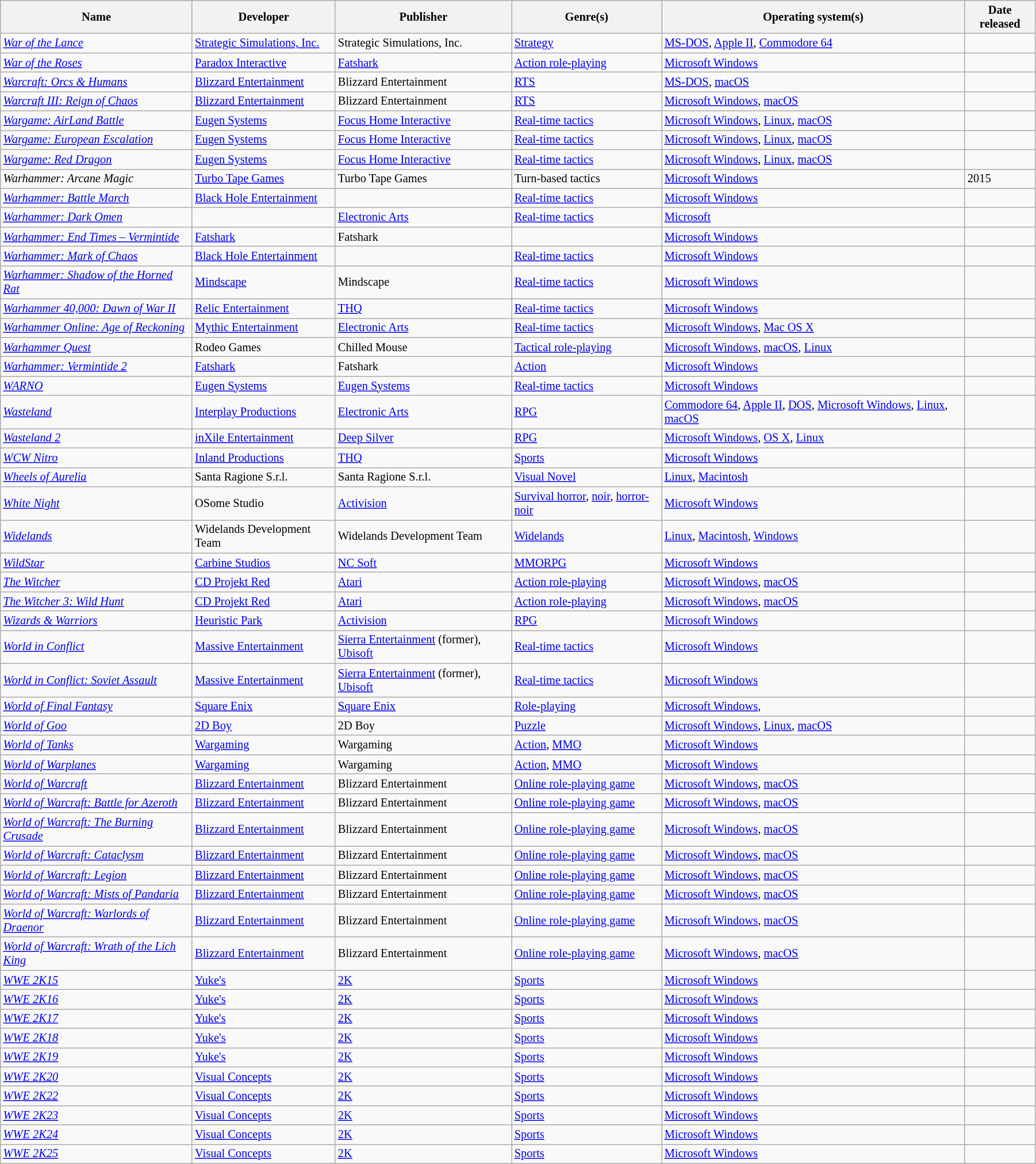<table class="wikitable sortable" style="font-size:85%; width:95%">
<tr>
<th>Name</th>
<th>Developer</th>
<th>Publisher</th>
<th>Genre(s)</th>
<th>Operating system(s)</th>
<th>Date released</th>
</tr>
<tr>
<td><em><a href='#'>War of the Lance</a></em></td>
<td><a href='#'>Strategic Simulations, Inc.</a></td>
<td>Strategic Simulations, Inc.</td>
<td><a href='#'>Strategy</a></td>
<td><a href='#'>MS-DOS</a>, <a href='#'>Apple II</a>, <a href='#'>Commodore 64</a></td>
<td></td>
</tr>
<tr>
<td><em><a href='#'>War of the Roses</a></em></td>
<td><a href='#'>Paradox Interactive</a></td>
<td><a href='#'>Fatshark</a></td>
<td><a href='#'>Action role-playing</a></td>
<td><a href='#'>Microsoft Windows</a></td>
<td></td>
</tr>
<tr>
<td><em><a href='#'>Warcraft: Orcs & Humans</a></em></td>
<td><a href='#'>Blizzard Entertainment</a></td>
<td>Blizzard Entertainment</td>
<td><a href='#'>RTS</a></td>
<td><a href='#'>MS-DOS</a>, <a href='#'>macOS</a></td>
<td></td>
</tr>
<tr>
<td><em><a href='#'>Warcraft III: Reign of Chaos</a></em></td>
<td><a href='#'>Blizzard Entertainment</a></td>
<td>Blizzard Entertainment</td>
<td><a href='#'>RTS</a></td>
<td><a href='#'>Microsoft Windows</a>, <a href='#'>macOS</a></td>
<td></td>
</tr>
<tr>
<td><em><a href='#'>Wargame: AirLand Battle</a></em></td>
<td><a href='#'>Eugen Systems</a></td>
<td><a href='#'>Focus Home Interactive</a></td>
<td><a href='#'>Real-time tactics</a></td>
<td><a href='#'>Microsoft Windows</a>, <a href='#'>Linux</a>, <a href='#'>macOS</a></td>
<td></td>
</tr>
<tr>
<td><em><a href='#'>Wargame: European Escalation</a></em></td>
<td><a href='#'>Eugen Systems</a></td>
<td><a href='#'>Focus Home Interactive</a></td>
<td><a href='#'>Real-time tactics</a></td>
<td><a href='#'>Microsoft Windows</a>, <a href='#'>Linux</a>, <a href='#'>macOS</a></td>
<td></td>
</tr>
<tr>
<td><em><a href='#'>Wargame: Red Dragon</a></em></td>
<td><a href='#'>Eugen Systems</a></td>
<td><a href='#'>Focus Home Interactive</a></td>
<td><a href='#'>Real-time tactics</a></td>
<td><a href='#'>Microsoft Windows</a>, <a href='#'>Linux</a>, <a href='#'>macOS</a></td>
<td></td>
</tr>
<tr>
<td><em>Warhammer: Arcane Magic</em></td>
<td><a href='#'>Turbo Tape Games</a></td>
<td>Turbo Tape Games</td>
<td>Turn-based tactics</td>
<td><a href='#'>Microsoft Windows</a></td>
<td>2015</td>
</tr>
<tr>
<td><em><a href='#'>Warhammer: Battle March</a></em></td>
<td><a href='#'>Black Hole Entertainment</a></td>
<td></td>
<td><a href='#'>Real-time tactics</a></td>
<td><a href='#'>Microsoft Windows</a></td>
<td></td>
</tr>
<tr>
<td><em><a href='#'>Warhammer: Dark Omen</a></em></td>
<td></td>
<td><a href='#'>Electronic Arts</a></td>
<td><a href='#'>Real-time tactics</a></td>
<td><a href='#'>Microsoft</a></td>
<td></td>
</tr>
<tr>
<td><em><a href='#'>Warhammer: End Times – Vermintide</a></em></td>
<td><a href='#'>Fatshark</a></td>
<td>Fatshark</td>
<td></td>
<td><a href='#'>Microsoft Windows</a></td>
<td></td>
</tr>
<tr>
<td><em><a href='#'>Warhammer: Mark of Chaos</a></em></td>
<td><a href='#'>Black Hole Entertainment</a></td>
<td></td>
<td><a href='#'>Real-time tactics</a></td>
<td><a href='#'>Microsoft Windows</a></td>
<td></td>
</tr>
<tr>
<td><em><a href='#'>Warhammer: Shadow of the Horned Rat</a></em></td>
<td><a href='#'>Mindscape</a></td>
<td>Mindscape</td>
<td><a href='#'>Real-time tactics</a></td>
<td><a href='#'>Microsoft Windows</a></td>
<td></td>
</tr>
<tr>
<td><em><a href='#'>Warhammer 40,000: Dawn of War II</a></em></td>
<td><a href='#'>Relic Entertainment</a></td>
<td><a href='#'>THQ</a></td>
<td><a href='#'>Real-time tactics</a></td>
<td><a href='#'>Microsoft Windows</a></td>
<td></td>
</tr>
<tr>
<td><em><a href='#'>Warhammer Online: Age of Reckoning</a></em></td>
<td><a href='#'>Mythic Entertainment</a></td>
<td><a href='#'>Electronic Arts</a></td>
<td><a href='#'>Real-time tactics</a></td>
<td><a href='#'>Microsoft Windows</a>, <a href='#'>Mac OS X</a></td>
<td></td>
</tr>
<tr>
<td><em><a href='#'>Warhammer Quest</a></em></td>
<td>Rodeo Games</td>
<td>Chilled Mouse</td>
<td><a href='#'>Tactical role-playing</a></td>
<td><a href='#'>Microsoft Windows</a>, <a href='#'>macOS</a>, <a href='#'>Linux</a></td>
<td></td>
</tr>
<tr>
<td><em><a href='#'>Warhammer: Vermintide 2</a></em></td>
<td><a href='#'>Fatshark</a></td>
<td>Fatshark</td>
<td><a href='#'>Action</a></td>
<td><a href='#'>Microsoft Windows</a></td>
<td></td>
</tr>
<tr>
<td><em><a href='#'>WARNO</a></em></td>
<td><a href='#'>Eugen Systems</a></td>
<td><a href='#'>Eugen Systems</a></td>
<td><a href='#'>Real-time tactics</a></td>
<td><a href='#'>Microsoft Windows</a></td>
<td></td>
</tr>
<tr>
<td><em><a href='#'>Wasteland</a></em></td>
<td><a href='#'>Interplay Productions</a></td>
<td><a href='#'>Electronic Arts</a></td>
<td><a href='#'>RPG</a></td>
<td><a href='#'>Commodore 64</a>, <a href='#'>Apple II</a>, <a href='#'>DOS</a>, <a href='#'>Microsoft Windows</a>, <a href='#'>Linux</a>, <a href='#'>macOS</a></td>
<td></td>
</tr>
<tr>
<td><em><a href='#'>Wasteland 2</a></em></td>
<td><a href='#'>inXile Entertainment</a></td>
<td><a href='#'>Deep Silver</a></td>
<td><a href='#'>RPG</a></td>
<td><a href='#'>Microsoft Windows</a>, <a href='#'>OS X</a>, <a href='#'>Linux</a></td>
<td></td>
</tr>
<tr>
<td><em><a href='#'>WCW Nitro</a></em></td>
<td><a href='#'>Inland Productions</a></td>
<td><a href='#'>THQ</a></td>
<td><a href='#'>Sports</a></td>
<td><a href='#'>Microsoft Windows</a></td>
<td></td>
</tr>
<tr>
<td><em><a href='#'>Wheels of Aurelia</a></em></td>
<td>Santa Ragione S.r.l.</td>
<td>Santa Ragione S.r.l.</td>
<td><a href='#'>Visual Novel</a></td>
<td><a href='#'>Linux</a>, <a href='#'>Macintosh</a></td>
<td></td>
</tr>
<tr>
<td><em><a href='#'>White Night</a></em></td>
<td>OSome Studio</td>
<td><a href='#'>Activision</a></td>
<td><a href='#'>Survival horror</a>, <a href='#'>noir</a>, <a href='#'>horror-noir</a></td>
<td><a href='#'>Microsoft Windows</a></td>
<td></td>
</tr>
<tr>
<td><em><a href='#'>Widelands</a></em></td>
<td>Widelands Development Team</td>
<td>Widelands Development Team</td>
<td><a href='#'>Widelands</a></td>
<td><a href='#'>Linux</a>, <a href='#'>Macintosh</a>, <a href='#'>Windows</a></td>
<td></td>
</tr>
<tr>
<td><em><a href='#'>WildStar</a></em></td>
<td><a href='#'>Carbine Studios</a></td>
<td><a href='#'>NC Soft</a></td>
<td><a href='#'>MMORPG</a></td>
<td><a href='#'>Microsoft Windows</a></td>
<td></td>
</tr>
<tr>
<td><em><a href='#'>The Witcher</a></em></td>
<td><a href='#'>CD Projekt Red</a></td>
<td><a href='#'>Atari</a></td>
<td><a href='#'>Action role-playing</a></td>
<td><a href='#'>Microsoft Windows</a>, <a href='#'>macOS</a></td>
<td></td>
</tr>
<tr>
<td><em><a href='#'>The Witcher 3: Wild Hunt</a></em></td>
<td><a href='#'>CD Projekt Red</a></td>
<td><a href='#'>Atari</a></td>
<td><a href='#'>Action role-playing</a></td>
<td><a href='#'>Microsoft Windows</a>, <a href='#'>macOS</a></td>
<td></td>
</tr>
<tr>
<td><em><a href='#'>Wizards & Warriors</a></em></td>
<td><a href='#'>Heuristic Park</a></td>
<td><a href='#'>Activision</a></td>
<td><a href='#'>RPG</a></td>
<td><a href='#'>Microsoft Windows</a></td>
<td></td>
</tr>
<tr>
<td><em><a href='#'>World in Conflict</a></em></td>
<td><a href='#'>Massive Entertainment</a></td>
<td><a href='#'>Sierra Entertainment</a> (former), <a href='#'>Ubisoft</a></td>
<td><a href='#'>Real-time tactics</a></td>
<td><a href='#'>Microsoft Windows</a></td>
<td></td>
</tr>
<tr>
<td><em><a href='#'>World in Conflict: Soviet Assault</a></em></td>
<td><a href='#'>Massive Entertainment</a></td>
<td><a href='#'>Sierra Entertainment</a> (former), <a href='#'>Ubisoft</a></td>
<td><a href='#'>Real-time tactics</a></td>
<td><a href='#'>Microsoft Windows</a></td>
<td></td>
</tr>
<tr>
<td><em><a href='#'>World of Final Fantasy</a></em></td>
<td><a href='#'>Square Enix</a></td>
<td><a href='#'>Square Enix</a></td>
<td><a href='#'>Role-playing</a></td>
<td><a href='#'>Microsoft Windows</a>,</td>
<td></td>
</tr>
<tr>
<td><em><a href='#'>World of Goo</a></em></td>
<td><a href='#'>2D Boy</a></td>
<td>2D Boy</td>
<td><a href='#'>Puzzle</a></td>
<td><a href='#'>Microsoft Windows</a>, <a href='#'>Linux</a>, <a href='#'>macOS</a></td>
<td></td>
</tr>
<tr>
<td><em><a href='#'>World of Tanks</a></em></td>
<td><a href='#'>Wargaming</a></td>
<td>Wargaming</td>
<td><a href='#'>Action</a>, <a href='#'>MMO</a></td>
<td><a href='#'>Microsoft Windows</a></td>
<td></td>
</tr>
<tr>
<td><em><a href='#'>World of Warplanes</a></em></td>
<td><a href='#'>Wargaming</a></td>
<td>Wargaming</td>
<td><a href='#'>Action</a>, <a href='#'>MMO</a></td>
<td><a href='#'>Microsoft Windows</a></td>
<td></td>
</tr>
<tr>
<td><em><a href='#'>World of Warcraft</a></em></td>
<td><a href='#'>Blizzard Entertainment</a></td>
<td>Blizzard Entertainment</td>
<td><a href='#'>Online role-playing game</a></td>
<td><a href='#'>Microsoft Windows</a>, <a href='#'>macOS</a></td>
<td></td>
</tr>
<tr>
<td><em><a href='#'>World of Warcraft: Battle for Azeroth</a></em></td>
<td><a href='#'>Blizzard Entertainment</a></td>
<td>Blizzard Entertainment</td>
<td><a href='#'>Online role-playing game</a></td>
<td><a href='#'>Microsoft Windows</a>, <a href='#'>macOS</a></td>
<td></td>
</tr>
<tr>
<td><em><a href='#'>World of Warcraft: The Burning Crusade</a></em></td>
<td><a href='#'>Blizzard Entertainment</a></td>
<td>Blizzard Entertainment</td>
<td><a href='#'>Online role-playing game</a></td>
<td><a href='#'>Microsoft Windows</a>, <a href='#'>macOS</a></td>
<td></td>
</tr>
<tr>
<td><em><a href='#'>World of Warcraft: Cataclysm</a></em></td>
<td><a href='#'>Blizzard Entertainment</a></td>
<td>Blizzard Entertainment</td>
<td><a href='#'>Online role-playing game</a></td>
<td><a href='#'>Microsoft Windows</a>, <a href='#'>macOS</a></td>
<td></td>
</tr>
<tr>
<td><em><a href='#'>World of Warcraft: Legion</a></em></td>
<td><a href='#'>Blizzard Entertainment</a></td>
<td>Blizzard Entertainment</td>
<td><a href='#'>Online role-playing game</a></td>
<td><a href='#'>Microsoft Windows</a>, <a href='#'>macOS</a></td>
<td></td>
</tr>
<tr>
<td><em><a href='#'>World of Warcraft: Mists of Pandaria</a></em></td>
<td><a href='#'>Blizzard Entertainment</a></td>
<td>Blizzard Entertainment</td>
<td><a href='#'>Online role-playing game</a></td>
<td><a href='#'>Microsoft Windows</a>, <a href='#'>macOS</a></td>
<td></td>
</tr>
<tr>
<td><em><a href='#'>World of Warcraft: Warlords of Draenor</a></em></td>
<td><a href='#'>Blizzard Entertainment</a></td>
<td>Blizzard Entertainment</td>
<td><a href='#'>Online role-playing game</a></td>
<td><a href='#'>Microsoft Windows</a>, <a href='#'>macOS</a></td>
<td></td>
</tr>
<tr>
<td><em><a href='#'>World of Warcraft: Wrath of the Lich King</a></em></td>
<td><a href='#'>Blizzard Entertainment</a></td>
<td>Blizzard Entertainment</td>
<td><a href='#'>Online role-playing game</a></td>
<td><a href='#'>Microsoft Windows</a>, <a href='#'>macOS</a></td>
<td></td>
</tr>
<tr>
<td><em><a href='#'>WWE 2K15</a></em></td>
<td><a href='#'>Yuke's</a></td>
<td><a href='#'>2K</a></td>
<td><a href='#'>Sports</a></td>
<td><a href='#'>Microsoft Windows</a></td>
<td></td>
</tr>
<tr>
<td><em><a href='#'>WWE 2K16</a></em></td>
<td><a href='#'>Yuke's</a></td>
<td><a href='#'>2K</a></td>
<td><a href='#'>Sports</a></td>
<td><a href='#'>Microsoft Windows</a></td>
<td></td>
</tr>
<tr>
<td><em><a href='#'>WWE 2K17</a></em></td>
<td><a href='#'>Yuke's</a></td>
<td><a href='#'>2K</a></td>
<td><a href='#'>Sports</a></td>
<td><a href='#'>Microsoft Windows</a></td>
<td></td>
</tr>
<tr>
<td><em><a href='#'>WWE 2K18</a></em></td>
<td><a href='#'>Yuke's</a></td>
<td><a href='#'>2K</a></td>
<td><a href='#'>Sports</a></td>
<td><a href='#'>Microsoft Windows</a></td>
<td></td>
</tr>
<tr>
<td><em><a href='#'>WWE 2K19</a></em></td>
<td><a href='#'>Yuke's</a></td>
<td><a href='#'>2K</a></td>
<td><a href='#'>Sports</a></td>
<td><a href='#'>Microsoft Windows</a></td>
<td></td>
</tr>
<tr>
<td><em><a href='#'>WWE 2K20</a></em></td>
<td><a href='#'>Visual Concepts</a></td>
<td><a href='#'>2K</a></td>
<td><a href='#'>Sports</a></td>
<td><a href='#'>Microsoft Windows</a></td>
<td></td>
</tr>
<tr>
<td><em><a href='#'>WWE 2K22</a></em></td>
<td><a href='#'>Visual Concepts</a></td>
<td><a href='#'>2K</a></td>
<td><a href='#'>Sports</a></td>
<td><a href='#'>Microsoft Windows</a></td>
<td></td>
</tr>
<tr>
<td><em><a href='#'>WWE 2K23</a></em></td>
<td><a href='#'>Visual Concepts</a></td>
<td><a href='#'>2K</a></td>
<td><a href='#'>Sports</a></td>
<td><a href='#'>Microsoft Windows</a></td>
<td></td>
</tr>
<tr>
<td><em><a href='#'>WWE 2K24</a></em></td>
<td><a href='#'>Visual Concepts</a></td>
<td><a href='#'>2K</a></td>
<td><a href='#'>Sports</a></td>
<td><a href='#'>Microsoft Windows</a></td>
<td></td>
</tr>
<tr>
<td><em><a href='#'>WWE 2K25</a></em></td>
<td><a href='#'>Visual Concepts</a></td>
<td><a href='#'>2K</a></td>
<td><a href='#'>Sports</a></td>
<td><a href='#'>Microsoft Windows</a></td>
<td></td>
</tr>
</table>
